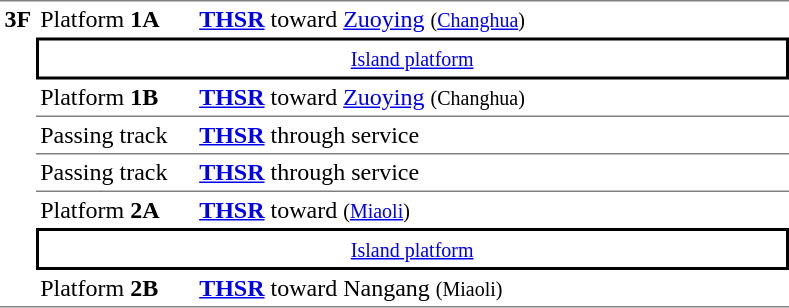<table border=0 cellspacing=0 cellpadding=3>
<tr>
<td style="border-bottom:solid 1px gray;border-top:solid 1px gray;" rowspan=38 valign=top><strong>3F</strong></td>
<td style="border-top:solid 1px gray;" width=100>Platform <span><strong>1A</strong></span></td>
<td style="border-top:solid 1px gray;" width=390><strong><a href='#'><span>THSR</span></a></strong> toward <a href='#'>Zuoying</a> <small>(<a href='#'>Changhua</a>)</small></td>
</tr>
<tr>
<td style="border-top:solid 2px black;border-right:solid 2px black;border-left:solid 2px black;border-bottom:solid 2px black;text-align:center;" colspan=2><small><a href='#'>Island platform</a></small></td>
</tr>
<tr>
<td style="border-bottom:solid 1px gray;">Platform <span><strong>1B</strong></span></td>
<td style="border-bottom:solid 1px gray;"><strong><a href='#'><span>THSR</span></a></strong> toward <a href='#'>Zuoying</a> <small>(Changhua)</small></td>
</tr>
<tr>
<td style="border-bottom:solid 1px gray;">Passing track</td>
<td style="border-bottom:solid 1px gray;"><strong><a href='#'><span>THSR</span></a></strong>  through service</td>
</tr>
<tr>
<td style="border-bottom:solid 1px gray;">Passing track</td>
<td style="border-bottom:solid 1px gray;"><strong><a href='#'><span>THSR</span></a></strong> through service</td>
</tr>
<tr>
<td style="border-top:solid 0px gray;" width=100>Platform <span><strong>2A</strong></span></td>
<td style="border-top:solid 0px gray;" width=390><strong><a href='#'><span>THSR</span></a></strong> toward  <small>(<a href='#'>Miaoli</a>)</small></td>
</tr>
<tr>
<td style="border-top:solid 2px black;border-right:solid 2px black;border-left:solid 2px black;border-bottom:solid 2px black;text-align:center;" colspan=2><small><a href='#'>Island platform</a></small></td>
</tr>
<tr>
<td style="border-bottom:solid 1px gray;">Platform <span><strong>2B</strong></span></td>
<td style="border-bottom:solid 1px gray;"><strong><a href='#'><span>THSR</span></a></strong> toward Nangang <small>(Miaoli)</small></td>
</tr>
</table>
